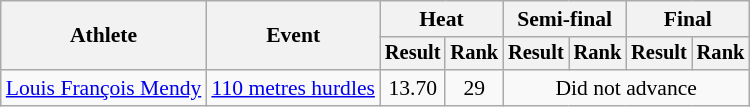<table class=wikitable style=font-size:90%>
<tr>
<th rowspan=2>Athlete</th>
<th rowspan=2>Event</th>
<th colspan=2>Heat</th>
<th colspan=2>Semi-final</th>
<th colspan=2>Final</th>
</tr>
<tr style=font-size:95%>
<th>Result</th>
<th>Rank</th>
<th>Result</th>
<th>Rank</th>
<th>Result</th>
<th>Rank</th>
</tr>
<tr align=center>
<td align=left><a href='#'>Louis François Mendy</a></td>
<td align=left><a href='#'>110 metres hurdles</a></td>
<td>13.70</td>
<td>29</td>
<td colspan="4">Did not advance</td>
</tr>
</table>
